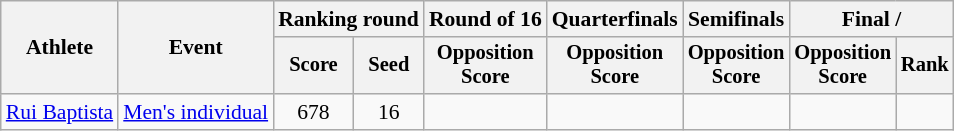<table class="wikitable" style="text-align:center; font-size:90%">
<tr>
<th rowspan="2">Athlete</th>
<th rowspan="2">Event</th>
<th colspan="2">Ranking round</th>
<th>Round of 16</th>
<th>Quarterfinals</th>
<th>Semifinals</th>
<th colspan="2">Final / </th>
</tr>
<tr style="font-size:95%">
<th>Score</th>
<th>Seed</th>
<th>Opposition<br>Score</th>
<th>Opposition<br>Score</th>
<th>Opposition<br>Score</th>
<th>Opposition<br>Score</th>
<th>Rank</th>
</tr>
<tr>
<td align="left"><a href='#'>Rui Baptista</a></td>
<td align="left"><a href='#'>Men's individual</a></td>
<td>678</td>
<td>16</td>
<td><br></td>
<td></td>
<td></td>
<td></td>
<td></td>
</tr>
</table>
